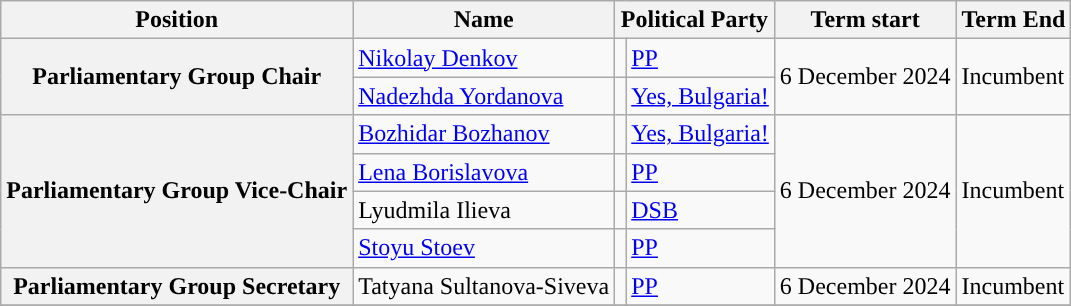<table class="wikitable plainrowheaders">
<tr>
<th>Position</th>
<th>Name</th>
<th colspan="2">Political Party</th>
<th>Term start</th>
<th>Term End</th>
</tr>
<tr>
<th rowspan ="2">Parliamentary Group Chair</th>
<td><a href='#'>Nikolay Denkov</a></td>
<td style="background:"></td>
<td><a href='#'>PP</a></td>
<td rowspan = "2">6 December 2024</td>
<td rowspan = "2">Incumbent</td>
</tr>
<tr>
<td><a href='#'>Nadezhda Yordanova</a></td>
<td style="background:"></td>
<td><a href='#'>Yes, Bulgaria!</a></td>
</tr>
<tr>
<th rowspan = "4">Parliamentary Group Vice-Chair</th>
<td><a href='#'>Bozhidar Bozhanov</a></td>
<td style="background:"></td>
<td><a href='#'>Yes, Bulgaria!</a></td>
<td rowspan = "4">6 December 2024</td>
<td rowspan = "4">Incumbent</td>
</tr>
<tr>
<td><a href='#'>Lena Borislavova</a></td>
<td style="background:"></td>
<td><a href='#'>PP</a></td>
</tr>
<tr>
<td>Lyudmila Ilieva</td>
<td style="background:"></td>
<td><a href='#'>DSB</a></td>
</tr>
<tr>
<td><a href='#'>Stoyu Stoev</a></td>
<td style="background:"></td>
<td><a href='#'>PP</a></td>
</tr>
<tr>
<th>Parliamentary Group Secretary</th>
<td>Tatyana Sultanova-Siveva</td>
<td style="background:"></td>
<td><a href='#'>PP</a></td>
<td>6 December 2024</td>
<td>Incumbent</td>
</tr>
<tr>
</tr>
</table>
